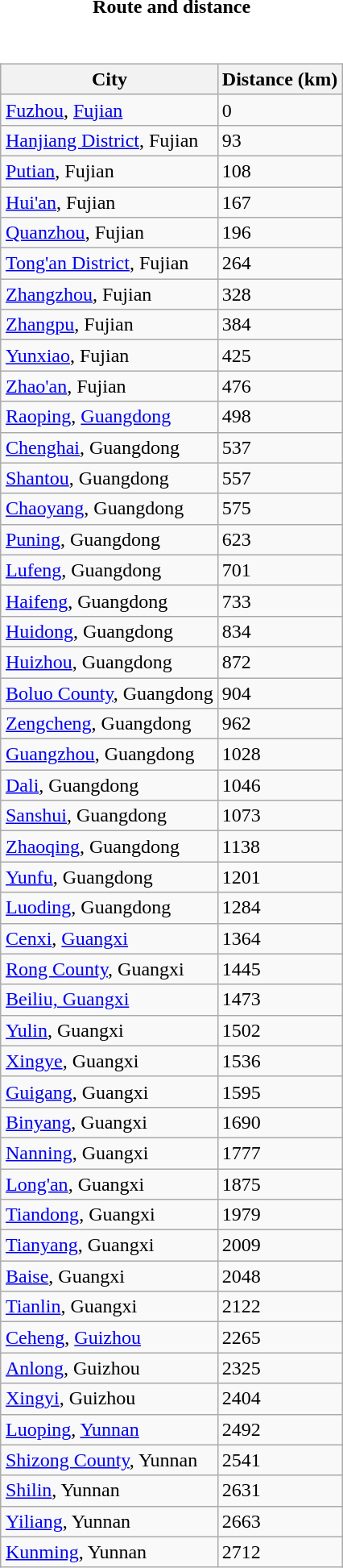<table style="font-size:100%;">
<tr>
<td width="33%" align="center"><strong>Route and distance</strong></td>
</tr>
<tr valign="top">
<td><br><table class="wikitable sortable" style="margin-left:auto;margin-right:auto">
<tr bgcolor="#ececec">
<th>City</th>
<th>Distance (km)</th>
</tr>
<tr>
<td><a href='#'>Fuzhou</a>, <a href='#'>Fujian</a></td>
<td>0</td>
</tr>
<tr>
<td><a href='#'>Hanjiang District</a>, Fujian</td>
<td>93</td>
</tr>
<tr>
<td><a href='#'>Putian</a>, Fujian</td>
<td>108</td>
</tr>
<tr>
<td><a href='#'>Hui'an</a>, Fujian</td>
<td>167</td>
</tr>
<tr>
<td><a href='#'>Quanzhou</a>, Fujian</td>
<td>196</td>
</tr>
<tr>
<td><a href='#'>Tong'an District</a>, Fujian</td>
<td>264</td>
</tr>
<tr>
<td><a href='#'>Zhangzhou</a>, Fujian</td>
<td>328</td>
</tr>
<tr>
<td><a href='#'>Zhangpu</a>, Fujian</td>
<td>384</td>
</tr>
<tr>
<td><a href='#'>Yunxiao</a>, Fujian</td>
<td>425</td>
</tr>
<tr>
<td><a href='#'>Zhao'an</a>, Fujian</td>
<td>476</td>
</tr>
<tr>
<td><a href='#'>Raoping</a>, <a href='#'>Guangdong</a></td>
<td>498</td>
</tr>
<tr>
<td><a href='#'>Chenghai</a>, Guangdong</td>
<td>537</td>
</tr>
<tr>
<td><a href='#'>Shantou</a>, Guangdong</td>
<td>557</td>
</tr>
<tr>
<td><a href='#'>Chaoyang</a>, Guangdong</td>
<td>575</td>
</tr>
<tr>
<td><a href='#'>Puning</a>, Guangdong</td>
<td>623</td>
</tr>
<tr>
<td><a href='#'>Lufeng</a>, Guangdong</td>
<td>701</td>
</tr>
<tr>
<td><a href='#'>Haifeng</a>, Guangdong</td>
<td>733</td>
</tr>
<tr>
<td><a href='#'>Huidong</a>, Guangdong</td>
<td>834</td>
</tr>
<tr>
<td><a href='#'>Huizhou</a>, Guangdong</td>
<td>872</td>
</tr>
<tr>
<td><a href='#'>Boluo County</a>, Guangdong</td>
<td>904</td>
</tr>
<tr>
<td><a href='#'>Zengcheng</a>, Guangdong</td>
<td>962</td>
</tr>
<tr>
<td><a href='#'>Guangzhou</a>, Guangdong</td>
<td>1028</td>
</tr>
<tr>
<td><a href='#'>Dali</a>, Guangdong</td>
<td>1046</td>
</tr>
<tr>
<td><a href='#'>Sanshui</a>, Guangdong</td>
<td>1073</td>
</tr>
<tr>
<td><a href='#'>Zhaoqing</a>, Guangdong</td>
<td>1138</td>
</tr>
<tr>
<td><a href='#'>Yunfu</a>, Guangdong</td>
<td>1201</td>
</tr>
<tr>
<td><a href='#'>Luoding</a>, Guangdong</td>
<td>1284</td>
</tr>
<tr>
<td><a href='#'>Cenxi</a>, <a href='#'>Guangxi</a></td>
<td>1364</td>
</tr>
<tr>
<td><a href='#'>Rong County</a>, Guangxi</td>
<td>1445</td>
</tr>
<tr>
<td><a href='#'>Beiliu, Guangxi</a></td>
<td>1473</td>
</tr>
<tr>
<td><a href='#'>Yulin</a>, Guangxi</td>
<td>1502</td>
</tr>
<tr>
<td><a href='#'>Xingye</a>, Guangxi</td>
<td>1536</td>
</tr>
<tr>
<td><a href='#'>Guigang</a>, Guangxi</td>
<td>1595</td>
</tr>
<tr>
<td><a href='#'>Binyang</a>, Guangxi</td>
<td>1690</td>
</tr>
<tr>
<td><a href='#'>Nanning</a>, Guangxi</td>
<td>1777</td>
</tr>
<tr>
<td><a href='#'>Long'an</a>, Guangxi</td>
<td>1875</td>
</tr>
<tr>
<td><a href='#'>Tiandong</a>, Guangxi</td>
<td>1979</td>
</tr>
<tr>
<td><a href='#'>Tianyang</a>, Guangxi</td>
<td>2009</td>
</tr>
<tr>
<td><a href='#'>Baise</a>, Guangxi</td>
<td>2048</td>
</tr>
<tr>
<td><a href='#'>Tianlin</a>, Guangxi</td>
<td>2122</td>
</tr>
<tr>
<td><a href='#'>Ceheng</a>, <a href='#'>Guizhou</a></td>
<td>2265</td>
</tr>
<tr>
<td><a href='#'>Anlong</a>, Guizhou</td>
<td>2325</td>
</tr>
<tr>
<td><a href='#'>Xingyi</a>, Guizhou</td>
<td>2404</td>
</tr>
<tr>
<td><a href='#'>Luoping</a>, <a href='#'>Yunnan</a></td>
<td>2492</td>
</tr>
<tr>
<td><a href='#'>Shizong County</a>, Yunnan</td>
<td>2541</td>
</tr>
<tr>
<td><a href='#'>Shilin</a>, Yunnan</td>
<td>2631</td>
</tr>
<tr>
<td><a href='#'>Yiliang</a>, Yunnan</td>
<td>2663</td>
</tr>
<tr>
<td><a href='#'>Kunming</a>, Yunnan</td>
<td>2712</td>
</tr>
</table>
</td>
</tr>
</table>
